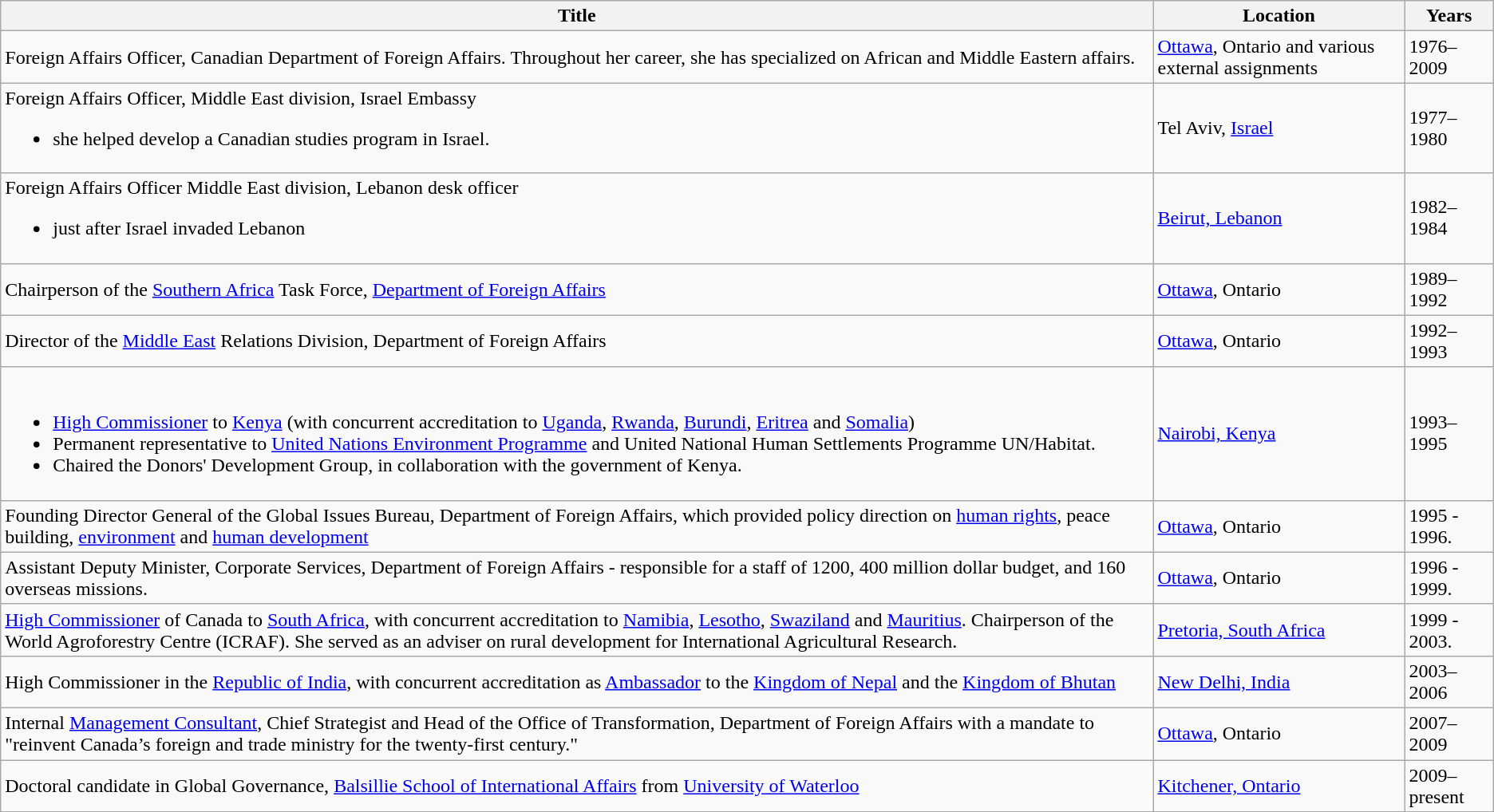<table class="wikitable">
<tr>
<th>Title</th>
<th>Location</th>
<th>Years</th>
</tr>
<tr>
<td>Foreign Affairs Officer, Canadian Department of Foreign Affairs. Throughout her career, she has specialized on African and Middle Eastern affairs.</td>
<td><a href='#'>Ottawa</a>, Ontario and various external assignments</td>
<td>1976–2009</td>
</tr>
<tr>
<td>Foreign Affairs Officer, Middle East division, Israel Embassy<br><ul><li>she helped develop a Canadian studies program in Israel.</li></ul></td>
<td>Tel Aviv, <a href='#'>Israel</a></td>
<td>1977–1980</td>
</tr>
<tr>
<td>Foreign Affairs Officer Middle East division, Lebanon desk officer<br><ul><li>just after Israel invaded Lebanon</li></ul></td>
<td><a href='#'>Beirut, Lebanon</a></td>
<td>1982–1984</td>
</tr>
<tr>
<td>Chairperson of the <a href='#'>Southern Africa</a> Task Force, <a href='#'>Department of Foreign Affairs</a></td>
<td><a href='#'>Ottawa</a>, Ontario</td>
<td>1989–1992</td>
</tr>
<tr>
<td>Director of the <a href='#'>Middle East</a> Relations Division, Department of Foreign Affairs</td>
<td><a href='#'>Ottawa</a>, Ontario</td>
<td>1992–1993</td>
</tr>
<tr>
<td><br><ul><li><a href='#'>High Commissioner</a> to <a href='#'>Kenya</a> (with concurrent accreditation to <a href='#'>Uganda</a>, <a href='#'>Rwanda</a>, <a href='#'>Burundi</a>, <a href='#'>Eritrea</a> and <a href='#'>Somalia</a>)</li><li>Permanent representative to <a href='#'>United Nations Environment Programme</a> and United National Human Settlements Programme UN/Habitat.</li><li>Chaired the Donors' Development Group, in collaboration with the government of Kenya.</li></ul></td>
<td><a href='#'>Nairobi, Kenya</a></td>
<td>1993–1995</td>
</tr>
<tr>
<td>Founding Director General of the Global Issues Bureau, Department of Foreign Affairs, which provided policy direction on <a href='#'>human rights</a>, peace building, <a href='#'>environment</a> and <a href='#'>human development</a></td>
<td><a href='#'>Ottawa</a>, Ontario</td>
<td>1995 - 1996.</td>
</tr>
<tr>
<td>Assistant Deputy Minister, Corporate Services, Department of Foreign Affairs - responsible for a staff of 1200, 400 million dollar budget, and 160 overseas missions.</td>
<td><a href='#'>Ottawa</a>, Ontario</td>
<td>1996 - 1999.</td>
</tr>
<tr>
<td><a href='#'>High Commissioner</a> of Canada to <a href='#'>South Africa</a>, with concurrent accreditation to <a href='#'>Namibia</a>, <a href='#'>Lesotho</a>, <a href='#'>Swaziland</a> and <a href='#'>Mauritius</a>. Chairperson of the World Agroforestry Centre (ICRAF). She served as an adviser on rural development for International Agricultural Research.</td>
<td><a href='#'>Pretoria, South Africa</a></td>
<td>1999 - 2003.</td>
</tr>
<tr>
<td>High Commissioner in the <a href='#'>Republic of India</a>, with concurrent accreditation as <a href='#'>Ambassador</a> to the <a href='#'>Kingdom of Nepal</a> and the <a href='#'>Kingdom of Bhutan</a></td>
<td><a href='#'>New Delhi, India</a></td>
<td>2003–2006</td>
</tr>
<tr>
<td>Internal <a href='#'>Management Consultant</a>, Chief Strategist and Head of the Office of Transformation, Department of Foreign Affairs with a mandate to "reinvent Canada’s foreign and trade ministry for the twenty-first century."</td>
<td><a href='#'>Ottawa</a>, Ontario</td>
<td>2007–2009</td>
</tr>
<tr>
<td>Doctoral candidate in Global Governance, <a href='#'>Balsillie School of International Affairs</a> from <a href='#'>University of Waterloo</a></td>
<td><a href='#'>Kitchener, Ontario</a></td>
<td>2009–present</td>
</tr>
</table>
